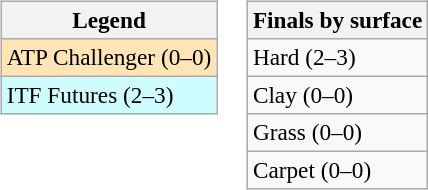<table>
<tr valign=top>
<td><br><table class=wikitable style=font-size:97%>
<tr>
<th>Legend</th>
</tr>
<tr bgcolor=moccasin>
<td>ATP Challenger (0–0)</td>
</tr>
<tr bgcolor=cffcff>
<td>ITF Futures (2–3)</td>
</tr>
</table>
</td>
<td><br><table class=wikitable style=font-size:97%>
<tr>
<th>Finals by surface</th>
</tr>
<tr>
<td>Hard (2–3)</td>
</tr>
<tr>
<td>Clay (0–0)</td>
</tr>
<tr>
<td>Grass (0–0)</td>
</tr>
<tr>
<td>Carpet (0–0)</td>
</tr>
</table>
</td>
</tr>
</table>
